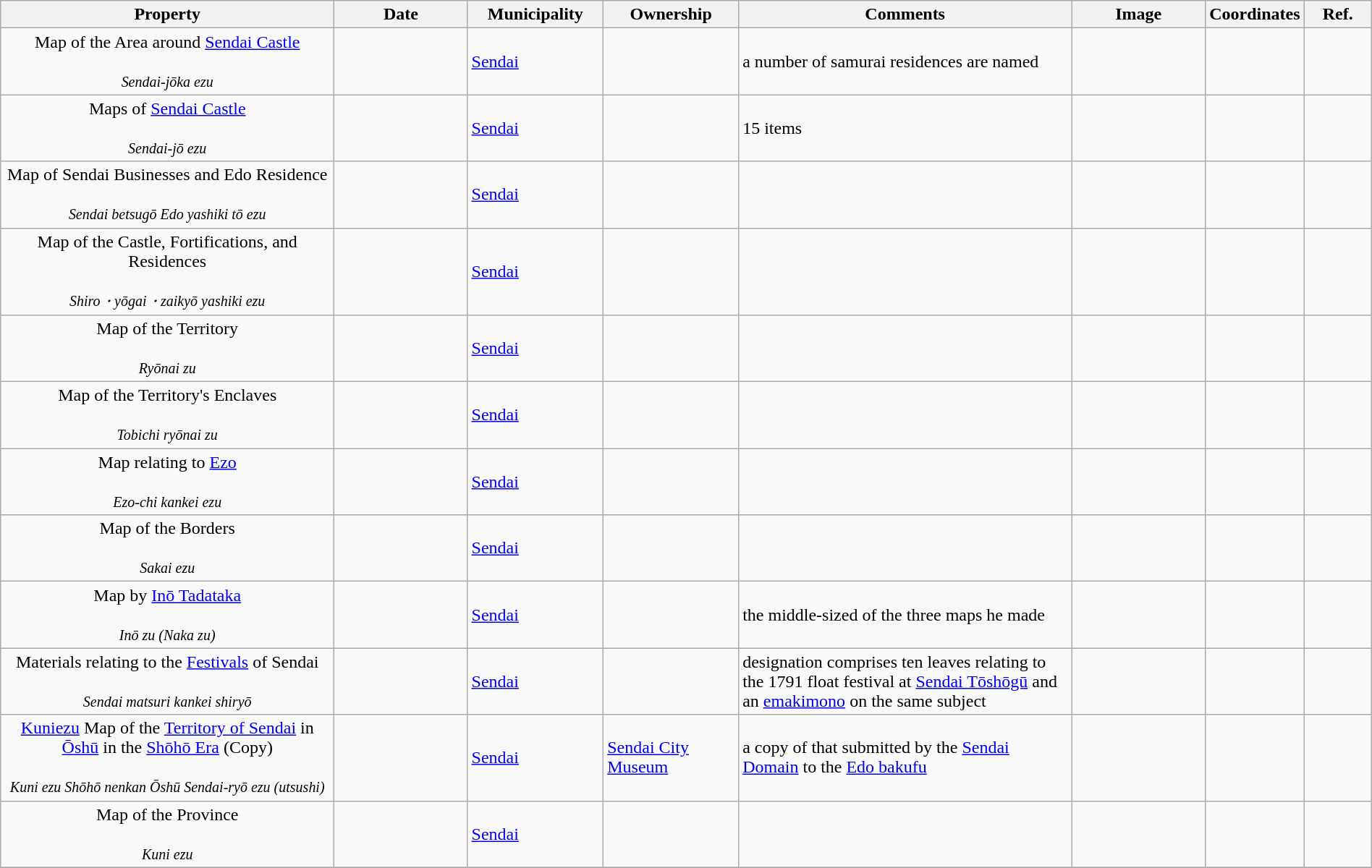<table class="wikitable sortable"  style="width:100%;">
<tr>
<th width="25%" align="left">Property</th>
<th width="10%" align="left">Date</th>
<th width="10%" align="left">Municipality</th>
<th width="10%" align="left">Ownership</th>
<th width="25%" align="left" class="unsortable">Comments</th>
<th width="10%" align="left" class="unsortable">Image</th>
<th width="5%" align="left" class="unsortable">Coordinates</th>
<th width="5%" align="left" class="unsortable">Ref.</th>
</tr>
<tr>
<td align="center">Map of the Area around <a href='#'>Sendai Castle</a><br><br><small><em>Sendai-jōka ezu</em></small></td>
<td></td>
<td><a href='#'>Sendai</a></td>
<td></td>
<td>a number of samurai residences are named</td>
<td></td>
<td></td>
<td></td>
</tr>
<tr>
<td align="center">Maps of <a href='#'>Sendai Castle</a><br><br><small><em>Sendai-jō ezu</em></small></td>
<td></td>
<td><a href='#'>Sendai</a></td>
<td></td>
<td>15 items</td>
<td></td>
<td></td>
<td></td>
</tr>
<tr>
<td align="center">Map of Sendai Businesses and Edo Residence<br><br><small><em>Sendai betsugō Edo yashiki tō ezu</em></small></td>
<td></td>
<td><a href='#'>Sendai</a></td>
<td></td>
<td></td>
<td></td>
<td></td>
<td></td>
</tr>
<tr>
<td align="center">Map of the Castle, Fortifications, and Residences<br><br><small><em>Shiro・yōgai・zaikyō yashiki ezu</em></small></td>
<td></td>
<td><a href='#'>Sendai</a></td>
<td></td>
<td></td>
<td></td>
<td></td>
<td></td>
</tr>
<tr>
<td align="center">Map of the Territory<br><br><small><em>Ryōnai zu</em></small></td>
<td></td>
<td><a href='#'>Sendai</a></td>
<td></td>
<td></td>
<td></td>
<td></td>
<td></td>
</tr>
<tr>
<td align="center">Map of the Territory's Enclaves<br><br><small><em>Tobichi ryōnai zu</em></small></td>
<td></td>
<td><a href='#'>Sendai</a></td>
<td></td>
<td></td>
<td></td>
<td></td>
<td></td>
</tr>
<tr>
<td align="center">Map relating to <a href='#'>Ezo</a><br><br><small><em>Ezo-chi kankei ezu</em></small></td>
<td></td>
<td><a href='#'>Sendai</a></td>
<td></td>
<td></td>
<td></td>
<td></td>
<td></td>
</tr>
<tr>
<td align="center">Map of the Borders<br><br><small><em>Sakai ezu</em></small></td>
<td></td>
<td><a href='#'>Sendai</a></td>
<td></td>
<td></td>
<td></td>
<td></td>
<td></td>
</tr>
<tr>
<td align="center">Map by <a href='#'>Inō Tadataka</a><br><br><small><em>Inō zu (Naka zu)</em></small></td>
<td></td>
<td><a href='#'>Sendai</a></td>
<td></td>
<td>the middle-sized of the three maps he made</td>
<td></td>
<td></td>
<td></td>
</tr>
<tr>
<td align="center">Materials relating to the <a href='#'>Festivals</a> of Sendai<br><br><small><em>Sendai matsuri kankei shiryō</em></small></td>
<td></td>
<td><a href='#'>Sendai</a></td>
<td></td>
<td>designation comprises ten leaves relating to the 1791 float festival at <a href='#'>Sendai Tōshōgū</a> and an <a href='#'>emakimono</a> on the same subject</td>
<td></td>
<td></td>
<td></td>
</tr>
<tr>
<td align="center"><a href='#'>Kuniezu</a> Map of the <a href='#'>Territory of Sendai</a> in <a href='#'>Ōshū</a> in the <a href='#'>Shōhō Era</a> (Copy)<br><br><small><em>Kuni ezu Shōhō nenkan Ōshū Sendai-ryō ezu (utsushi)</em></small></td>
<td></td>
<td><a href='#'>Sendai</a></td>
<td><a href='#'>Sendai City Museum</a></td>
<td>a copy of that submitted by the <a href='#'>Sendai Domain</a> to the <a href='#'>Edo bakufu</a></td>
<td></td>
<td></td>
<td></td>
</tr>
<tr>
<td align="center">Map of the Province<br><br><small><em>Kuni ezu</em></small></td>
<td></td>
<td><a href='#'>Sendai</a></td>
<td></td>
<td></td>
<td></td>
<td></td>
<td></td>
</tr>
<tr>
</tr>
</table>
